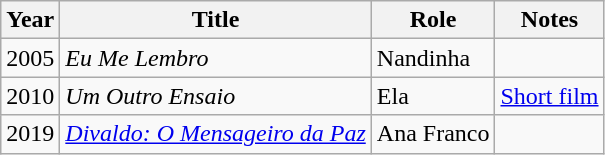<table class="wikitable">
<tr>
<th>Year</th>
<th>Title</th>
<th>Role</th>
<th>Notes</th>
</tr>
<tr>
<td>2005</td>
<td><em>Eu Me Lembro</em></td>
<td>Nandinha</td>
<td></td>
</tr>
<tr>
<td>2010</td>
<td><em>Um Outro Ensaio</em></td>
<td>Ela</td>
<td><a href='#'>Short film</a></td>
</tr>
<tr>
<td>2019</td>
<td><em><a href='#'>Divaldo: O Mensageiro da Paz</a></em></td>
<td>Ana Franco</td>
<td></td>
</tr>
</table>
